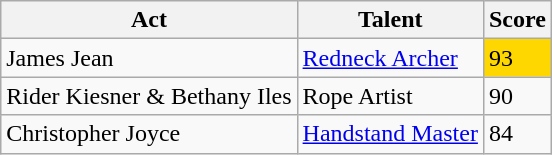<table class="wikitable">
<tr>
<th>Act</th>
<th>Talent</th>
<th>Score</th>
</tr>
<tr>
<td>James Jean</td>
<td><a href='#'>Redneck Archer</a></td>
<td style="background:gold;">93</td>
</tr>
<tr>
<td>Rider Kiesner & Bethany Iles</td>
<td>Rope Artist</td>
<td>90</td>
</tr>
<tr>
<td>Christopher Joyce</td>
<td><a href='#'>Handstand Master</a></td>
<td>84</td>
</tr>
</table>
